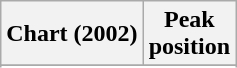<table class="wikitable sortable plainrowheaders" style="text-align:center">
<tr>
<th scope="col">Chart (2002)</th>
<th scope="col">Peak<br>position</th>
</tr>
<tr>
</tr>
<tr>
</tr>
</table>
